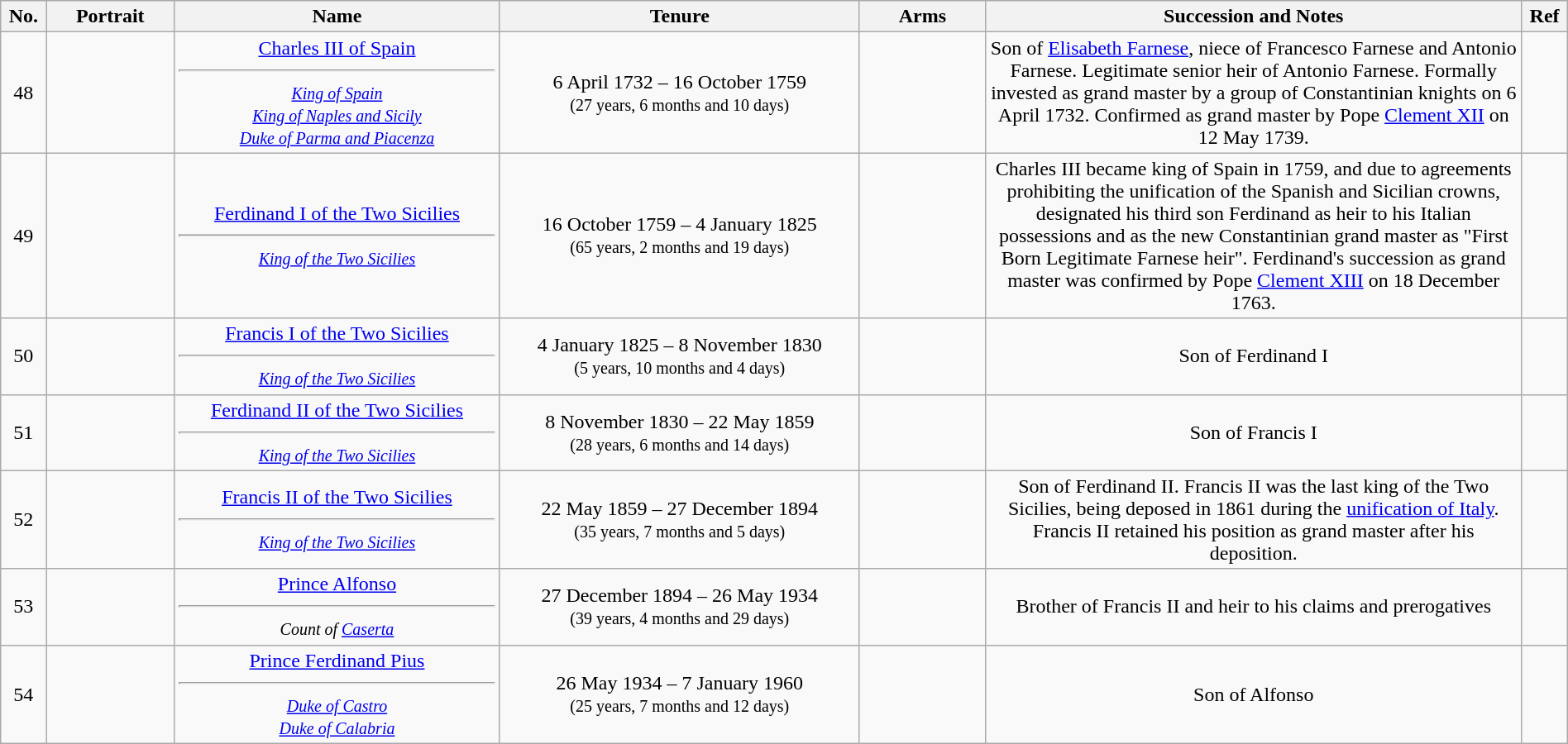<table class="wikitable" style="width:100%; text-align:center;">
<tr>
<th width="30">No.</th>
<th width="100">Portrait</th>
<th width="275">Name</th>
<th width="305">Tenure</th>
<th width="100">Arms</th>
<th width="460">Succession and Notes</th>
<th width="30">Ref</th>
</tr>
<tr>
<td>48</td>
<td></td>
<td><a href='#'>Charles III of Spain</a><hr><small><em><a href='#'>King of Spain</a><br><a href='#'>King of Naples and Sicily</a><br><a href='#'>Duke of Parma and Piacenza</a></em></small></td>
<td>6 April 1732 – 16 October 1759<br><small>(27 years, 6 months and 10 days)</small></td>
<td></td>
<td>Son of <a href='#'>Elisabeth Farnese</a>, niece of Francesco Farnese and Antonio Farnese. Legitimate senior heir of Antonio Farnese. Formally invested as grand master by a group of Constantinian knights on 6 April 1732. Confirmed as grand master by Pope <a href='#'>Clement XII</a> on 12 May 1739.</td>
<td></td>
</tr>
<tr>
<td>49</td>
<td></td>
<td><a href='#'>Ferdinand I of the Two Sicilies</a><hr><small><em><a href='#'>King of the Two Sicilies</a></em></small></td>
<td>16 October 1759 – 4 January 1825<br><small>(65 years, 2 months and 19 days)</small></td>
<td></td>
<td>Charles III became king of Spain in 1759, and due to agreements prohibiting the unification of the Spanish and Sicilian crowns, designated his third son Ferdinand as heir to his Italian possessions and as the new Constantinian grand master as "First Born Legitimate Farnese heir". Ferdinand's succession as grand master was confirmed by Pope <a href='#'>Clement XIII</a> on 18 December 1763.</td>
<td></td>
</tr>
<tr>
<td>50</td>
<td></td>
<td><a href='#'>Francis I of the Two Sicilies</a><hr><small><em><a href='#'>King of the Two Sicilies</a></em></small></td>
<td>4 January 1825 – 8 November 1830<br><small>(5 years, 10 months and 4 days)</small></td>
<td></td>
<td>Son of Ferdinand I</td>
<td></td>
</tr>
<tr>
<td>51</td>
<td></td>
<td><a href='#'>Ferdinand II of the Two Sicilies</a><hr><small><em><a href='#'>King of the Two Sicilies</a></em></small></td>
<td>8 November 1830 – 22 May 1859<br><small>(28 years, 6 months and 14 days)</small></td>
<td></td>
<td>Son of Francis I</td>
<td></td>
</tr>
<tr>
<td>52</td>
<td></td>
<td><a href='#'>Francis II of the Two Sicilies</a><hr><small><em><a href='#'>King of the Two Sicilies</a></em></small></td>
<td>22 May 1859 – 27 December 1894<br><small>(35 years, 7 months and 5 days)</small></td>
<td></td>
<td>Son of Ferdinand II. Francis II was the last king of the Two Sicilies, being deposed in 1861 during the <a href='#'>unification of Italy</a>. Francis II retained his position as grand master after his deposition.</td>
<td></td>
</tr>
<tr>
<td>53</td>
<td></td>
<td><a href='#'>Prince Alfonso</a><hr><small><em>Count of <a href='#'>Caserta</a></em></small></td>
<td>27 December 1894 – 26 May 1934<br><small>(39 years, 4 months and 29 days)</small></td>
<td></td>
<td>Brother of Francis II and heir to his claims and prerogatives</td>
<td></td>
</tr>
<tr>
<td>54</td>
<td></td>
<td><a href='#'>Prince Ferdinand Pius</a><hr><small><em><a href='#'>Duke of Castro</a><br><a href='#'>Duke of Calabria</a></em></small></td>
<td>26 May 1934 – 7 January 1960<br><small>(25 years, 7 months and 12 days)</small></td>
<td></td>
<td>Son of Alfonso</td>
<td></td>
</tr>
</table>
